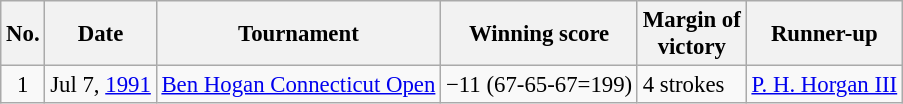<table class="wikitable" style="font-size:95%;">
<tr>
<th>No.</th>
<th>Date</th>
<th>Tournament</th>
<th>Winning score</th>
<th>Margin of<br>victory</th>
<th>Runner-up</th>
</tr>
<tr>
<td align=center>1</td>
<td align=right>Jul 7, <a href='#'>1991</a></td>
<td><a href='#'>Ben Hogan Connecticut Open</a></td>
<td>−11 (67-65-67=199)</td>
<td>4 strokes</td>
<td> <a href='#'>P. H. Horgan III</a></td>
</tr>
</table>
